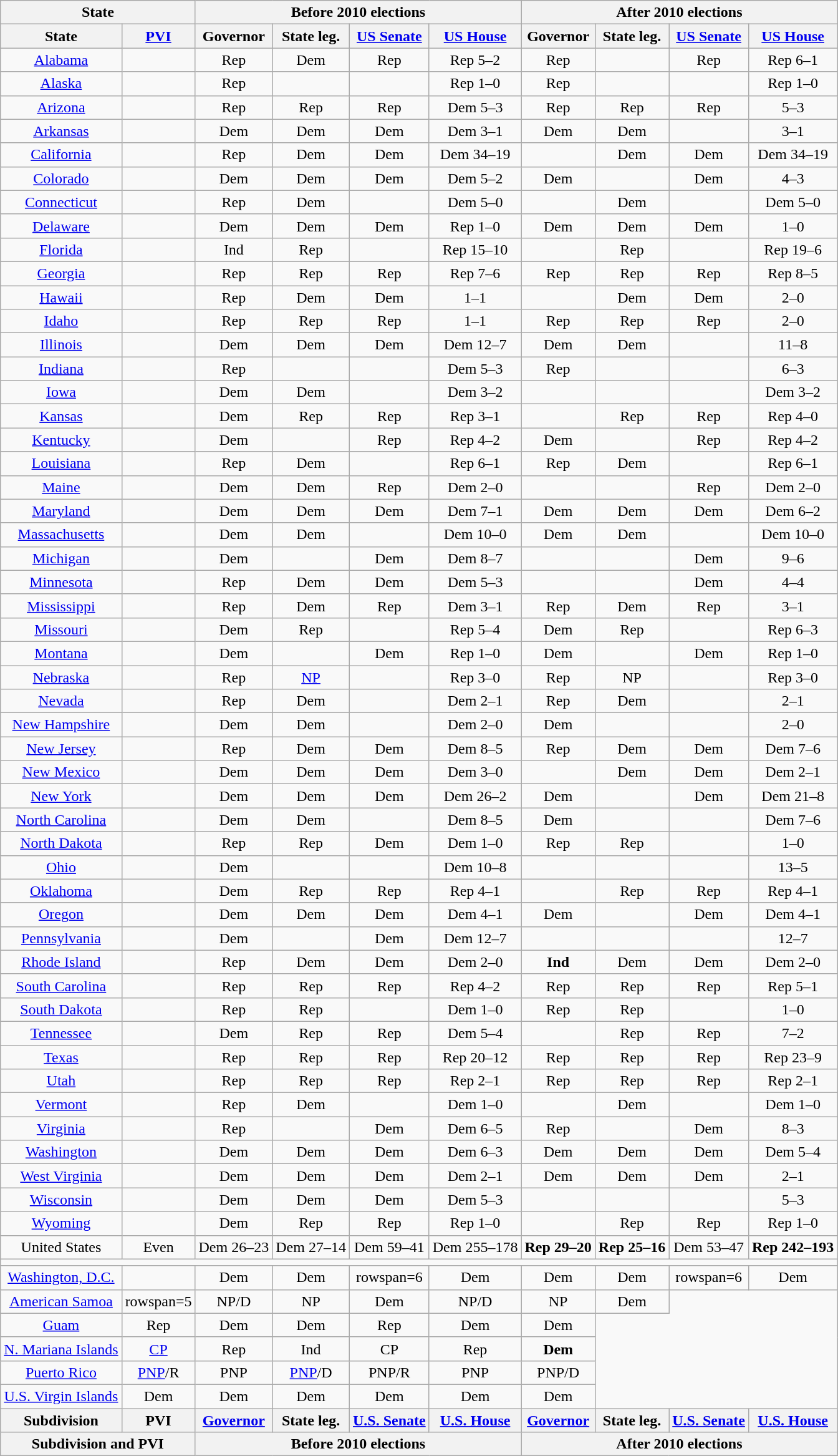<table class="wikitable sortable" style="text-align: center;">
<tr>
<th colspan=2>State</th>
<th colspan= 4>Before 2010 elections</th>
<th colspan= 4>After 2010 elections</th>
</tr>
<tr>
<th>State</th>
<th data-sort-type="number"><a href='#'>PVI</a></th>
<th>Governor</th>
<th>State leg.</th>
<th><a href='#'>US Senate</a></th>
<th><a href='#'>US House</a></th>
<th>Governor</th>
<th>State leg.</th>
<th><a href='#'>US Senate</a></th>
<th><a href='#'>US House</a></th>
</tr>
<tr>
<td><a href='#'>Alabama</a></td>
<td></td>
<td>Rep</td>
<td>Dem</td>
<td>Rep</td>
<td>Rep 5–2</td>
<td>Rep</td>
<td></td>
<td>Rep</td>
<td>Rep 6–1</td>
</tr>
<tr>
<td><a href='#'>Alaska</a></td>
<td></td>
<td>Rep</td>
<td></td>
<td></td>
<td>Rep 1–0</td>
<td>Rep</td>
<td></td>
<td></td>
<td>Rep 1–0</td>
</tr>
<tr>
<td><a href='#'>Arizona</a></td>
<td></td>
<td>Rep</td>
<td>Rep</td>
<td>Rep</td>
<td>Dem 5–3</td>
<td>Rep</td>
<td>Rep</td>
<td>Rep</td>
<td> 5–3</td>
</tr>
<tr>
<td><a href='#'>Arkansas</a></td>
<td></td>
<td>Dem</td>
<td>Dem</td>
<td>Dem</td>
<td>Dem 3–1</td>
<td>Dem</td>
<td>Dem</td>
<td><strong></strong></td>
<td> 3–1</td>
</tr>
<tr>
<td><a href='#'>California</a></td>
<td></td>
<td>Rep</td>
<td>Dem</td>
<td>Dem</td>
<td>Dem 34–19</td>
<td></td>
<td>Dem</td>
<td>Dem</td>
<td>Dem 34–19</td>
</tr>
<tr>
<td><a href='#'>Colorado</a></td>
<td></td>
<td>Dem</td>
<td>Dem</td>
<td>Dem</td>
<td>Dem 5–2</td>
<td>Dem</td>
<td><strong></strong></td>
<td>Dem</td>
<td> 4–3</td>
</tr>
<tr>
<td><a href='#'>Connecticut</a></td>
<td></td>
<td>Rep</td>
<td>Dem</td>
<td></td>
<td>Dem 5–0</td>
<td></td>
<td>Dem</td>
<td></td>
<td>Dem 5–0</td>
</tr>
<tr>
<td><a href='#'>Delaware</a></td>
<td></td>
<td>Dem</td>
<td>Dem</td>
<td>Dem</td>
<td>Rep 1–0</td>
<td>Dem</td>
<td>Dem</td>
<td>Dem</td>
<td> 1–0</td>
</tr>
<tr>
<td><a href='#'>Florida</a></td>
<td></td>
<td>Ind</td>
<td>Rep</td>
<td></td>
<td>Rep 15–10</td>
<td></td>
<td>Rep</td>
<td></td>
<td>Rep 19–6</td>
</tr>
<tr>
<td><a href='#'>Georgia</a></td>
<td></td>
<td>Rep</td>
<td>Rep</td>
<td>Rep</td>
<td>Rep 7–6</td>
<td>Rep</td>
<td>Rep</td>
<td>Rep</td>
<td>Rep 8–5</td>
</tr>
<tr>
<td><a href='#'>Hawaii</a></td>
<td></td>
<td>Rep</td>
<td>Dem</td>
<td>Dem</td>
<td> 1–1</td>
<td></td>
<td>Dem</td>
<td>Dem</td>
<td> 2–0</td>
</tr>
<tr>
<td><a href='#'>Idaho</a></td>
<td></td>
<td>Rep</td>
<td>Rep</td>
<td>Rep</td>
<td> 1–1</td>
<td>Rep</td>
<td>Rep</td>
<td>Rep</td>
<td> 2–0</td>
</tr>
<tr>
<td><a href='#'>Illinois</a></td>
<td></td>
<td>Dem</td>
<td>Dem</td>
<td>Dem</td>
<td>Dem 12–7</td>
<td>Dem</td>
<td>Dem</td>
<td><strong></strong></td>
<td> 11–8</td>
</tr>
<tr>
<td><a href='#'>Indiana</a></td>
<td></td>
<td>Rep</td>
<td></td>
<td></td>
<td>Dem 5–3</td>
<td>Rep</td>
<td></td>
<td></td>
<td> 6–3</td>
</tr>
<tr>
<td><a href='#'>Iowa</a></td>
<td></td>
<td>Dem</td>
<td>Dem</td>
<td></td>
<td>Dem 3–2</td>
<td></td>
<td><strong></strong></td>
<td></td>
<td>Dem 3–2</td>
</tr>
<tr>
<td><a href='#'>Kansas</a></td>
<td></td>
<td>Dem</td>
<td>Rep</td>
<td>Rep</td>
<td>Rep 3–1</td>
<td></td>
<td>Rep</td>
<td>Rep</td>
<td>Rep 4–0</td>
</tr>
<tr>
<td><a href='#'>Kentucky</a></td>
<td></td>
<td>Dem</td>
<td></td>
<td>Rep</td>
<td>Rep 4–2</td>
<td>Dem</td>
<td></td>
<td>Rep</td>
<td>Rep 4–2</td>
</tr>
<tr>
<td><a href='#'>Louisiana</a></td>
<td></td>
<td>Rep</td>
<td>Dem</td>
<td></td>
<td>Rep 6–1</td>
<td>Rep</td>
<td>Dem</td>
<td></td>
<td>Rep 6–1</td>
</tr>
<tr>
<td><a href='#'>Maine</a></td>
<td></td>
<td>Dem</td>
<td>Dem</td>
<td>Rep</td>
<td>Dem 2–0</td>
<td></td>
<td></td>
<td>Rep</td>
<td>Dem 2–0</td>
</tr>
<tr>
<td><a href='#'>Maryland</a></td>
<td></td>
<td>Dem</td>
<td>Dem</td>
<td>Dem</td>
<td>Dem 7–1</td>
<td>Dem</td>
<td>Dem</td>
<td>Dem</td>
<td>Dem 6–2</td>
</tr>
<tr>
<td><a href='#'>Massachusetts</a></td>
<td></td>
<td>Dem</td>
<td>Dem</td>
<td></td>
<td>Dem 10–0</td>
<td>Dem</td>
<td>Dem</td>
<td></td>
<td>Dem 10–0</td>
</tr>
<tr>
<td><a href='#'>Michigan</a></td>
<td></td>
<td>Dem</td>
<td></td>
<td>Dem</td>
<td>Dem 8–7</td>
<td></td>
<td></td>
<td>Dem</td>
<td> 9–6</td>
</tr>
<tr>
<td><a href='#'>Minnesota</a></td>
<td></td>
<td>Rep</td>
<td>Dem</td>
<td>Dem</td>
<td>Dem 5–3</td>
<td></td>
<td></td>
<td>Dem</td>
<td> 4–4</td>
</tr>
<tr>
<td><a href='#'>Mississippi</a></td>
<td></td>
<td>Rep</td>
<td>Dem</td>
<td>Rep</td>
<td>Dem 3–1</td>
<td>Rep</td>
<td>Dem</td>
<td>Rep</td>
<td> 3–1</td>
</tr>
<tr>
<td><a href='#'>Missouri</a></td>
<td></td>
<td>Dem</td>
<td>Rep</td>
<td></td>
<td>Rep 5–4</td>
<td>Dem</td>
<td>Rep</td>
<td></td>
<td>Rep 6–3</td>
</tr>
<tr>
<td><a href='#'>Montana</a></td>
<td></td>
<td>Dem</td>
<td></td>
<td>Dem</td>
<td>Rep 1–0</td>
<td>Dem</td>
<td></td>
<td>Dem</td>
<td>Rep 1–0</td>
</tr>
<tr>
<td><a href='#'>Nebraska</a></td>
<td></td>
<td>Rep</td>
<td><a href='#'>NP</a></td>
<td></td>
<td>Rep 3–0</td>
<td>Rep</td>
<td>NP</td>
<td></td>
<td>Rep 3–0</td>
</tr>
<tr>
<td><a href='#'>Nevada</a></td>
<td></td>
<td>Rep</td>
<td>Dem</td>
<td></td>
<td>Dem 2–1</td>
<td>Rep</td>
<td>Dem</td>
<td></td>
<td> 2–1</td>
</tr>
<tr>
<td><a href='#'>New Hampshire</a></td>
<td></td>
<td>Dem</td>
<td>Dem</td>
<td></td>
<td>Dem 2–0</td>
<td>Dem</td>
<td></td>
<td></td>
<td> 2–0</td>
</tr>
<tr>
<td><a href='#'>New Jersey</a></td>
<td></td>
<td>Rep</td>
<td>Dem</td>
<td>Dem</td>
<td>Dem 8–5</td>
<td>Rep</td>
<td>Dem</td>
<td>Dem</td>
<td>Dem 7–6</td>
</tr>
<tr>
<td><a href='#'>New Mexico</a></td>
<td></td>
<td>Dem</td>
<td>Dem</td>
<td>Dem</td>
<td>Dem 3–0</td>
<td></td>
<td>Dem</td>
<td>Dem</td>
<td>Dem 2–1</td>
</tr>
<tr>
<td><a href='#'>New York</a></td>
<td></td>
<td>Dem</td>
<td>Dem</td>
<td>Dem</td>
<td>Dem 26–2</td>
<td>Dem</td>
<td><strong></strong></td>
<td>Dem</td>
<td>Dem 21–8</td>
</tr>
<tr>
<td><a href='#'>North Carolina</a></td>
<td></td>
<td>Dem</td>
<td>Dem</td>
<td></td>
<td>Dem 8–5</td>
<td>Dem</td>
<td></td>
<td></td>
<td>Dem 7–6</td>
</tr>
<tr>
<td><a href='#'>North Dakota</a></td>
<td></td>
<td>Rep</td>
<td>Rep</td>
<td>Dem</td>
<td>Dem 1–0</td>
<td>Rep</td>
<td>Rep</td>
<td><strong></strong></td>
<td> 1–0</td>
</tr>
<tr>
<td><a href='#'>Ohio</a></td>
<td></td>
<td>Dem</td>
<td></td>
<td></td>
<td>Dem 10–8</td>
<td></td>
<td></td>
<td></td>
<td> 13–5</td>
</tr>
<tr>
<td><a href='#'>Oklahoma</a></td>
<td></td>
<td>Dem</td>
<td>Rep</td>
<td>Rep</td>
<td>Rep 4–1</td>
<td></td>
<td>Rep</td>
<td>Rep</td>
<td>Rep 4–1</td>
</tr>
<tr>
<td><a href='#'>Oregon</a></td>
<td></td>
<td>Dem</td>
<td>Dem</td>
<td>Dem</td>
<td>Dem 4–1</td>
<td>Dem</td>
<td><strong></strong></td>
<td>Dem</td>
<td>Dem 4–1</td>
</tr>
<tr>
<td><a href='#'>Pennsylvania</a></td>
<td></td>
<td>Dem</td>
<td></td>
<td>Dem</td>
<td>Dem 12–7</td>
<td></td>
<td></td>
<td></td>
<td> 12–7</td>
</tr>
<tr>
<td><a href='#'>Rhode Island</a></td>
<td></td>
<td>Rep</td>
<td>Dem</td>
<td>Dem</td>
<td>Dem 2–0</td>
<td><strong>Ind</strong></td>
<td>Dem</td>
<td>Dem</td>
<td>Dem 2–0</td>
</tr>
<tr>
<td><a href='#'>South Carolina</a></td>
<td></td>
<td>Rep</td>
<td>Rep</td>
<td>Rep</td>
<td>Rep 4–2</td>
<td>Rep</td>
<td>Rep</td>
<td>Rep</td>
<td>Rep 5–1</td>
</tr>
<tr>
<td><a href='#'>South Dakota</a></td>
<td></td>
<td>Rep</td>
<td>Rep</td>
<td></td>
<td>Dem 1–0</td>
<td>Rep</td>
<td>Rep</td>
<td></td>
<td> 1–0</td>
</tr>
<tr>
<td><a href='#'>Tennessee</a></td>
<td></td>
<td>Dem</td>
<td>Rep</td>
<td>Rep</td>
<td>Dem 5–4</td>
<td></td>
<td>Rep</td>
<td>Rep</td>
<td> 7–2</td>
</tr>
<tr>
<td><a href='#'>Texas</a></td>
<td></td>
<td>Rep</td>
<td>Rep</td>
<td>Rep</td>
<td>Rep 20–12</td>
<td>Rep</td>
<td>Rep</td>
<td>Rep</td>
<td>Rep 23–9</td>
</tr>
<tr>
<td><a href='#'>Utah</a></td>
<td></td>
<td>Rep</td>
<td>Rep</td>
<td>Rep</td>
<td>Rep 2–1</td>
<td>Rep</td>
<td>Rep</td>
<td>Rep</td>
<td>Rep 2–1</td>
</tr>
<tr>
<td><a href='#'>Vermont</a></td>
<td></td>
<td>Rep</td>
<td>Dem</td>
<td></td>
<td>Dem 1–0</td>
<td></td>
<td>Dem</td>
<td></td>
<td>Dem 1–0</td>
</tr>
<tr>
<td><a href='#'>Virginia</a></td>
<td></td>
<td>Rep</td>
<td></td>
<td>Dem</td>
<td>Dem 6–5</td>
<td>Rep</td>
<td></td>
<td>Dem</td>
<td> 8–3</td>
</tr>
<tr>
<td><a href='#'>Washington</a></td>
<td></td>
<td>Dem</td>
<td>Dem</td>
<td>Dem</td>
<td>Dem 6–3</td>
<td>Dem</td>
<td>Dem</td>
<td>Dem</td>
<td>Dem 5–4</td>
</tr>
<tr>
<td><a href='#'>West Virginia</a></td>
<td></td>
<td>Dem</td>
<td>Dem</td>
<td>Dem</td>
<td>Dem 2–1</td>
<td>Dem</td>
<td>Dem</td>
<td>Dem</td>
<td> 2–1</td>
</tr>
<tr>
<td><a href='#'>Wisconsin</a></td>
<td></td>
<td>Dem</td>
<td>Dem</td>
<td>Dem</td>
<td>Dem 5–3</td>
<td></td>
<td></td>
<td><strong></strong></td>
<td> 5–3</td>
</tr>
<tr>
<td><a href='#'>Wyoming</a></td>
<td></td>
<td>Dem</td>
<td>Rep</td>
<td>Rep</td>
<td>Rep 1–0</td>
<td></td>
<td>Rep</td>
<td>Rep</td>
<td>Rep 1–0</td>
</tr>
<tr class="sortbottom">
<td>United States</td>
<td>Even</td>
<td>Dem 26–23</td>
<td>Dem 27–14</td>
<td>Dem 59–41</td>
<td>Dem 255–178</td>
<td><strong>Rep 29–20</strong></td>
<td><strong>Rep 25–16</strong></td>
<td>Dem 53–47</td>
<td><strong>Rep 242–193</strong></td>
</tr>
<tr class="sortbottom">
<td colspan=11></td>
</tr>
<tr class="sortbottom" |>
<td><a href='#'>Washington, D.C.</a></td>
<td></td>
<td>Dem</td>
<td>Dem</td>
<td>rowspan=6 </td>
<td>Dem</td>
<td>Dem</td>
<td>Dem</td>
<td>rowspan=6 </td>
<td>Dem</td>
</tr>
<tr class="sortbottom" |>
<td><a href='#'>American Samoa</a></td>
<td>rowspan=5 </td>
<td>NP/D</td>
<td>NP</td>
<td>Dem</td>
<td>NP/D</td>
<td>NP</td>
<td>Dem</td>
</tr>
<tr class="sortbottom" |>
<td><a href='#'>Guam</a></td>
<td>Rep</td>
<td>Dem</td>
<td>Dem</td>
<td>Rep</td>
<td>Dem</td>
<td>Dem</td>
</tr>
<tr class="sortbottom" |>
<td><a href='#'>N. Mariana Islands</a></td>
<td><a href='#'>CP</a></td>
<td>Rep</td>
<td>Ind</td>
<td>CP</td>
<td>Rep</td>
<td><strong>Dem</strong></td>
</tr>
<tr class="sortbottom" |>
<td><a href='#'>Puerto Rico</a></td>
<td><a href='#'>PNP</a>/R</td>
<td>PNP</td>
<td><a href='#'>PNP</a>/D</td>
<td>PNP/R</td>
<td>PNP</td>
<td>PNP/D</td>
</tr>
<tr class="sortbottom" |>
<td><a href='#'>U.S. Virgin Islands</a></td>
<td>Dem</td>
<td>Dem</td>
<td>Dem</td>
<td>Dem</td>
<td>Dem</td>
<td>Dem</td>
</tr>
<tr>
<th>Subdivision</th>
<th>PVI</th>
<th><a href='#'>Governor</a></th>
<th>State leg.</th>
<th><a href='#'>U.S. Senate</a></th>
<th><a href='#'>U.S. House</a></th>
<th><a href='#'>Governor</a></th>
<th>State leg.</th>
<th><a href='#'>U.S. Senate</a></th>
<th><a href='#'>U.S. House</a></th>
</tr>
<tr>
<th colspan=2>Subdivision and PVI</th>
<th colspan= 4>Before 2010 elections</th>
<th colspan= 4>After 2010 elections</th>
</tr>
</table>
